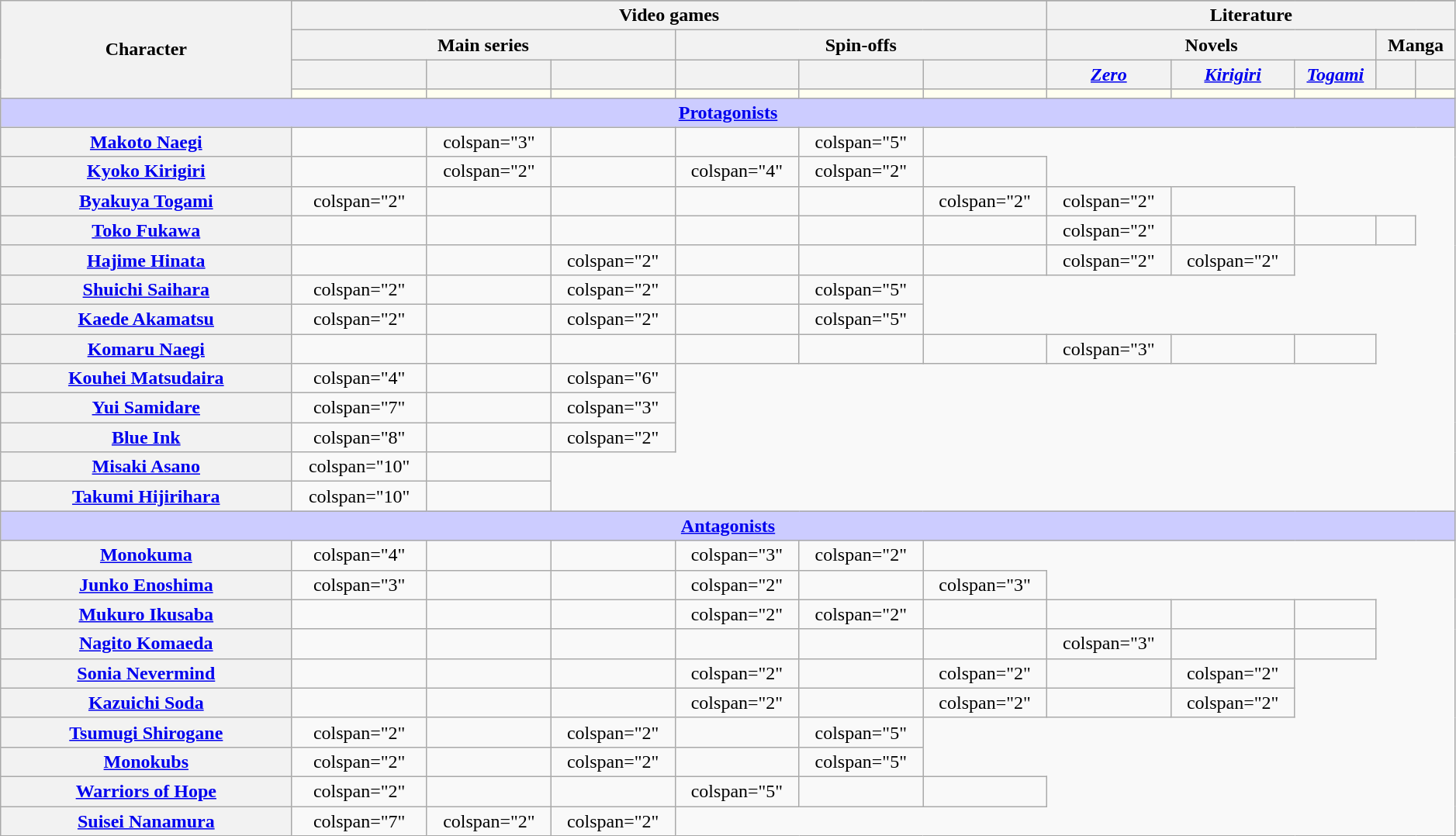<table class="wikitable" style="width:99%; text-align:center;">
<tr>
<th rowspan="5" style="width:20%;">Character</th>
</tr>
<tr>
<th colspan="6">Video games</th>
<th colspan="5">Literature</th>
</tr>
<tr>
<th colspan="3">Main series</th>
<th colspan="3">Spin-offs</th>
<th colspan="3">Novels</th>
<th colspan="2">Manga</th>
</tr>
<tr>
<th><a href='#'><em></em></a></th>
<th><a href='#'><em></em></a></th>
<th><a href='#'><em></em></a></th>
<th><a href='#'><em></em></a></th>
<th><a href='#'><em></em></a></th>
<th><a href='#'><em></em></a></th>
<th><a href='#'><em>Zero</em></a></th>
<th><a href='#'><em>Kirigiri</em></a></th>
<th><a href='#'><em>Togami</em></a></th>
<th><a href='#'><em></em></a></th>
<th><a href='#'><em></em></a></th>
</tr>
<tr>
<td style="background:ivory;"></td>
<td style="background:ivory;"></td>
<td style="background:ivory;"></td>
<td style="background:ivory;"></td>
<td style="background:ivory;"></td>
<td style="background:ivory;"></td>
<td style="background:ivory;"></td>
<td style="background:ivory;"></td>
<td colspan="2" style="background:ivory;"></td>
<td style="background:ivory;"></td>
</tr>
<tr>
<th colspan="12" style="background-color:#ccccff;"><a href='#'>Protagonists</a></th>
</tr>
<tr>
<th><a href='#'>Makoto Naegi</a></th>
<td></td>
<td>colspan="3" </td>
<td></td>
<td></td>
<td>colspan="5" </td>
</tr>
<tr>
<th><a href='#'>Kyoko Kirigiri</a></th>
<td></td>
<td>colspan="2" </td>
<td></td>
<td>colspan="4" </td>
<td>colspan="2" </td>
<td></td>
</tr>
<tr>
<th><a href='#'>Byakuya Togami</a></th>
<td>colspan="2" </td>
<td></td>
<td></td>
<td></td>
<td></td>
<td>colspan="2" </td>
<td>colspan="2" </td>
<td></td>
</tr>
<tr>
<th><a href='#'>Toko Fukawa</a></th>
<td></td>
<td></td>
<td></td>
<td></td>
<td></td>
<td></td>
<td>colspan="2" </td>
<td></td>
<td></td>
<td></td>
</tr>
<tr>
<th><a href='#'>Hajime Hinata</a></th>
<td></td>
<td></td>
<td>colspan="2" </td>
<td></td>
<td></td>
<td></td>
<td>colspan="2" </td>
<td>colspan="2" </td>
</tr>
<tr>
<th><a href='#'>Shuichi Saihara</a></th>
<td>colspan="2" </td>
<td></td>
<td>colspan="2" </td>
<td></td>
<td>colspan="5" </td>
</tr>
<tr>
<th><a href='#'>Kaede Akamatsu</a></th>
<td>colspan="2" </td>
<td></td>
<td>colspan="2" </td>
<td></td>
<td>colspan="5" </td>
</tr>
<tr>
<th><a href='#'>Komaru Naegi</a></th>
<td></td>
<td></td>
<td></td>
<td></td>
<td></td>
<td></td>
<td>colspan="3" </td>
<td></td>
<td></td>
</tr>
<tr>
<th><a href='#'>Kouhei Matsudaira</a></th>
<td>colspan="4" </td>
<td></td>
<td>colspan="6" </td>
</tr>
<tr>
<th><a href='#'>Yui Samidare</a></th>
<td>colspan="7" </td>
<td></td>
<td>colspan="3" </td>
</tr>
<tr>
<th><a href='#'>Blue Ink</a></th>
<td>colspan="8" </td>
<td></td>
<td>colspan="2" </td>
</tr>
<tr>
<th><a href='#'>Misaki Asano</a></th>
<td>colspan="10" </td>
<td></td>
</tr>
<tr>
<th><a href='#'>Takumi Hijirihara</a></th>
<td>colspan="10" </td>
<td></td>
</tr>
<tr>
<th colspan="12" style="background-color:#ccccff;"><a href='#'>Antagonists</a></th>
</tr>
<tr>
<th><a href='#'>Monokuma</a></th>
<td>colspan="4" </td>
<td></td>
<td></td>
<td>colspan="3" </td>
<td>colspan="2" </td>
</tr>
<tr>
<th><a href='#'>Junko Enoshima</a></th>
<td>colspan="3" </td>
<td></td>
<td></td>
<td>colspan="2" </td>
<td></td>
<td>colspan="3" </td>
</tr>
<tr>
<th><a href='#'>Mukuro Ikusaba</a></th>
<td></td>
<td></td>
<td></td>
<td>colspan="2" </td>
<td>colspan="2" </td>
<td></td>
<td></td>
<td></td>
<td></td>
</tr>
<tr>
<th><a href='#'>Nagito Komaeda</a></th>
<td></td>
<td></td>
<td></td>
<td></td>
<td></td>
<td></td>
<td>colspan="3" </td>
<td></td>
<td></td>
</tr>
<tr>
<th><a href='#'>Sonia Nevermind</a></th>
<td></td>
<td></td>
<td></td>
<td>colspan="2" </td>
<td></td>
<td>colspan="2" </td>
<td></td>
<td>colspan="2" </td>
</tr>
<tr>
<th><a href='#'>Kazuichi Soda</a></th>
<td></td>
<td></td>
<td></td>
<td>colspan="2" </td>
<td></td>
<td>colspan="2" </td>
<td></td>
<td>colspan="2" </td>
</tr>
<tr>
<th><a href='#'>Tsumugi Shirogane</a></th>
<td>colspan="2" </td>
<td></td>
<td>colspan="2" </td>
<td></td>
<td>colspan="5" </td>
</tr>
<tr>
<th><a href='#'>Monokubs</a></th>
<td>colspan="2" </td>
<td></td>
<td>colspan="2" </td>
<td></td>
<td>colspan="5" </td>
</tr>
<tr>
<th><a href='#'>Warriors of Hope</a></th>
<td>colspan="2" </td>
<td></td>
<td></td>
<td>colspan="5" </td>
<td></td>
<td></td>
</tr>
<tr>
<th><a href='#'>Suisei Nanamura</a></th>
<td>colspan="7" </td>
<td>colspan="2" </td>
<td>colspan="2" </td>
</tr>
</table>
